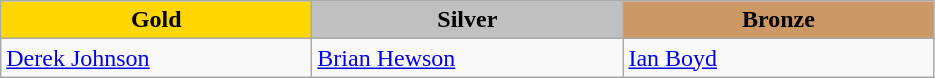<table class="wikitable" style="text-align:left">
<tr align="center">
<td width=200 bgcolor=gold><strong>Gold</strong></td>
<td width=200 bgcolor=silver><strong>Silver</strong></td>
<td width=200 bgcolor=CC9966><strong>Bronze</strong></td>
</tr>
<tr>
<td><a href='#'>Derek Johnson</a><br><em></em></td>
<td><a href='#'>Brian Hewson</a><br><em></em></td>
<td><a href='#'>Ian Boyd</a><br><em></em></td>
</tr>
</table>
